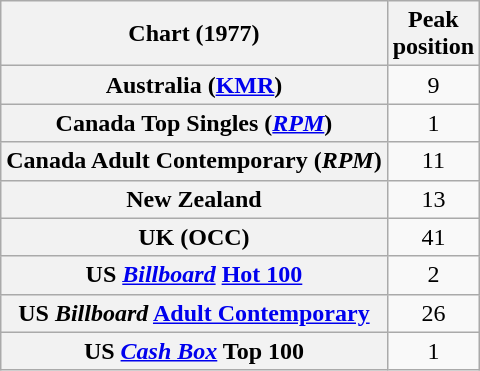<table class="wikitable sortable plainrowheaders">
<tr>
<th scope="col">Chart (1977)</th>
<th scope="col">Peak<br>position</th>
</tr>
<tr>
<th scope="row">Australia (<a href='#'>KMR</a>)</th>
<td style="text-align:center;">9</td>
</tr>
<tr>
<th scope="row">Canada Top Singles (<a href='#'><em>RPM</em></a>)</th>
<td style="text-align:center;">1</td>
</tr>
<tr>
<th scope="row">Canada Adult Contemporary (<em>RPM</em>)</th>
<td style="text-align:center;">11</td>
</tr>
<tr>
<th scope="row">New Zealand</th>
<td style="text-align:center;">13</td>
</tr>
<tr>
<th scope="row">UK (OCC)</th>
<td style="text-align:center;">41</td>
</tr>
<tr>
<th scope="row">US <em><a href='#'>Billboard</a></em> <a href='#'>Hot 100</a></th>
<td style="text-align:center;">2</td>
</tr>
<tr>
<th scope="row">US <em>Billboard</em> <a href='#'>Adult Contemporary</a></th>
<td align="center">26</td>
</tr>
<tr>
<th scope="row">US <em><a href='#'>Cash Box</a></em> Top 100</th>
<td style="text-align:center;">1</td>
</tr>
</table>
